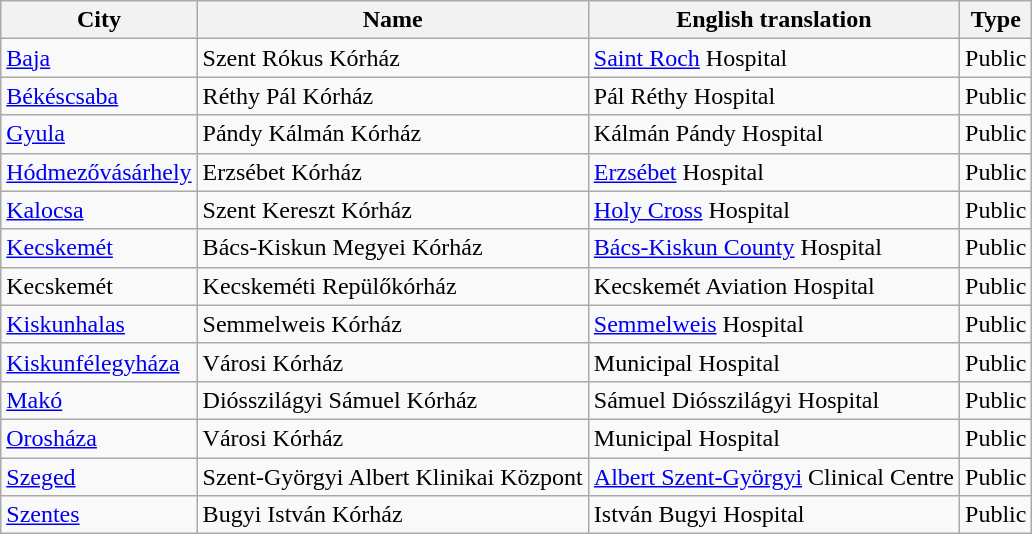<table class="wikitable sortable">
<tr>
<th>City</th>
<th>Name</th>
<th>English translation</th>
<th>Type</th>
</tr>
<tr>
<td><a href='#'>Baja</a></td>
<td>Szent Rókus Kórház</td>
<td><a href='#'>Saint Roch</a> Hospital</td>
<td>Public</td>
</tr>
<tr>
<td><a href='#'>Békéscsaba</a></td>
<td>Réthy Pál Kórház</td>
<td>Pál Réthy Hospital</td>
<td>Public</td>
</tr>
<tr>
<td><a href='#'>Gyula</a></td>
<td>Pándy Kálmán Kórház</td>
<td>Kálmán Pándy Hospital</td>
<td>Public</td>
</tr>
<tr>
<td><a href='#'>Hódmezővásárhely</a></td>
<td>Erzsébet Kórház</td>
<td><a href='#'>Erzsébet</a> Hospital</td>
<td>Public</td>
</tr>
<tr>
<td><a href='#'>Kalocsa</a></td>
<td>Szent Kereszt Kórház</td>
<td><a href='#'>Holy Cross</a> Hospital</td>
<td>Public</td>
</tr>
<tr>
<td><a href='#'>Kecskemét</a></td>
<td>Bács-Kiskun Megyei Kórház</td>
<td><a href='#'>Bács-Kiskun County</a> Hospital</td>
<td>Public</td>
</tr>
<tr>
<td>Kecskemét</td>
<td>Kecskeméti Repülőkórház</td>
<td>Kecskemét Aviation Hospital</td>
<td>Public</td>
</tr>
<tr>
<td><a href='#'>Kiskunhalas</a></td>
<td>Semmelweis Kórház</td>
<td><a href='#'>Semmelweis</a> Hospital</td>
<td>Public</td>
</tr>
<tr>
<td><a href='#'>Kiskunfélegyháza</a></td>
<td>Városi Kórház</td>
<td>Municipal Hospital</td>
<td>Public</td>
</tr>
<tr>
<td><a href='#'>Makó</a></td>
<td>Diósszilágyi Sámuel Kórház</td>
<td>Sámuel Diósszilágyi Hospital</td>
<td>Public</td>
</tr>
<tr>
<td><a href='#'>Orosháza</a></td>
<td>Városi Kórház</td>
<td>Municipal Hospital</td>
<td>Public</td>
</tr>
<tr>
<td><a href='#'>Szeged</a></td>
<td>Szent-Györgyi Albert Klinikai Központ</td>
<td><a href='#'>Albert Szent-Györgyi</a> Clinical Centre</td>
<td>Public</td>
</tr>
<tr>
<td><a href='#'>Szentes</a></td>
<td>Bugyi István Kórház</td>
<td>István Bugyi Hospital</td>
<td>Public</td>
</tr>
</table>
